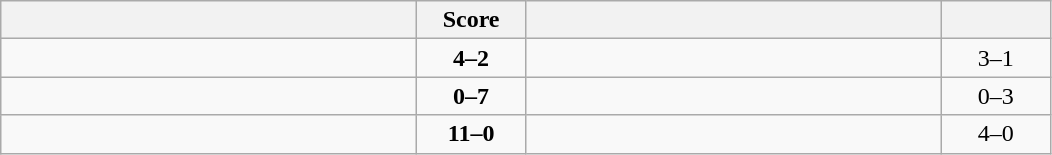<table class="wikitable" style="text-align: center; ">
<tr>
<th align="right" width="270"></th>
<th width="65">Score</th>
<th align="left" width="270"></th>
<th width="65"></th>
</tr>
<tr>
<td align="left"><strong></strong></td>
<td><strong>4–2</strong></td>
<td align="left"></td>
<td>3–1 <strong></strong></td>
</tr>
<tr>
<td align="left"></td>
<td><strong>0–7</strong></td>
<td align="left"><strong></strong></td>
<td>0–3 <strong></strong></td>
</tr>
<tr>
<td align="left"><strong></strong></td>
<td><strong>11–0</strong></td>
<td align="left"></td>
<td>4–0 <strong></strong></td>
</tr>
</table>
